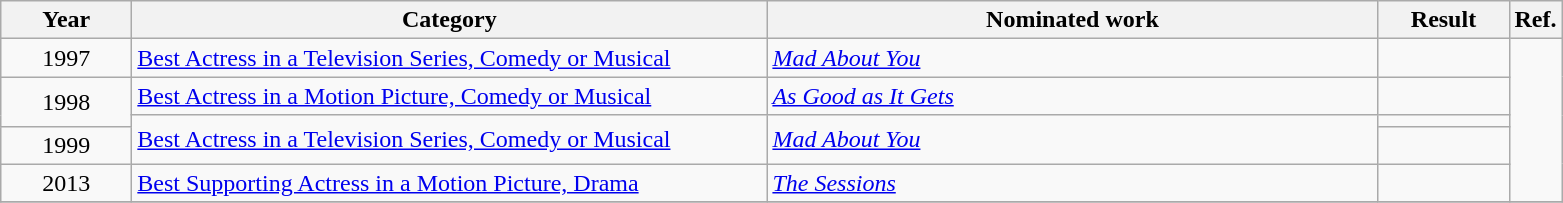<table class=wikitable>
<tr>
<th scope="col" style="width:5em;">Year</th>
<th scope="col" style="width:26em;">Category</th>
<th scope="col" style="width:25em;">Nominated work</th>
<th scope="col" style="width:5em;">Result</th>
<th>Ref.</th>
</tr>
<tr>
<td style="text-align:center;">1997</td>
<td><a href='#'>Best Actress in a Television Series, Comedy or Musical</a></td>
<td><em><a href='#'>Mad About You</a></em></td>
<td></td>
<td rowspan=5></td>
</tr>
<tr>
<td style="text-align:center;", rowspan="2">1998</td>
<td><a href='#'>Best Actress in a Motion Picture, Comedy or Musical</a></td>
<td><em><a href='#'>As Good as It Gets</a></em></td>
<td></td>
</tr>
<tr>
<td rowspan="2"><a href='#'>Best Actress in a Television Series, Comedy or Musical</a></td>
<td rowspan="2"><em><a href='#'>Mad About You</a></em></td>
<td></td>
</tr>
<tr>
<td style="text-align:center;">1999</td>
<td></td>
</tr>
<tr>
<td style="text-align:center;">2013</td>
<td><a href='#'>Best Supporting Actress in a Motion Picture, Drama</a></td>
<td><em><a href='#'>The Sessions</a></em></td>
<td></td>
</tr>
<tr>
</tr>
</table>
